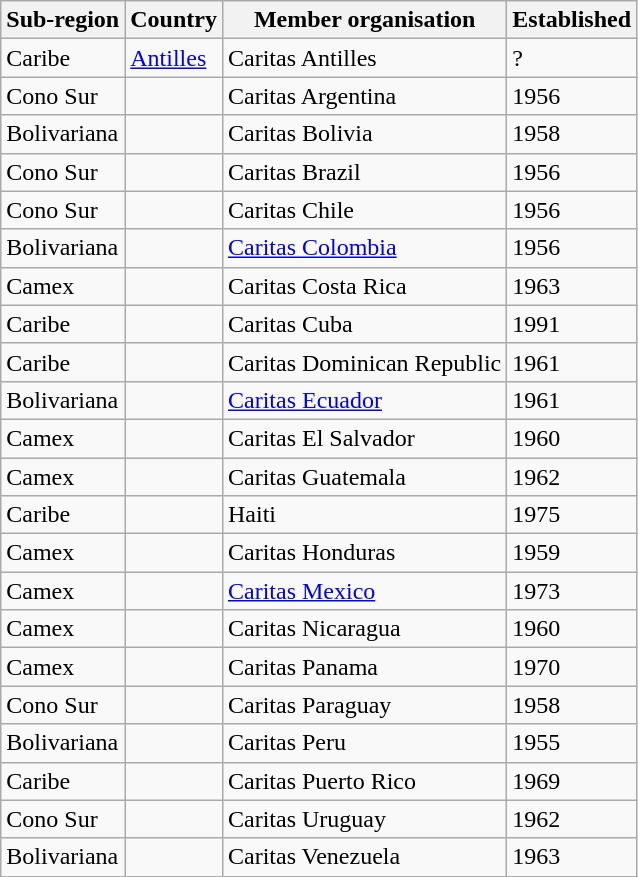<table class="wikitable sortable" style="font-size: 100%">
<tr>
<th>Sub-region</th>
<th>Country</th>
<th>Member organisation<br></th>
<th>Established</th>
</tr>
<tr>
<td>Caribe</td>
<td> <a href='#'>Antilles</a></td>
<td>Caritas Antilles</td>
<td>?</td>
</tr>
<tr>
<td>Cono Sur</td>
<td></td>
<td>Caritas Argentina</td>
<td>1956</td>
</tr>
<tr>
<td>Bolivariana</td>
<td></td>
<td>Caritas Bolivia</td>
<td>1958</td>
</tr>
<tr>
<td>Cono Sur</td>
<td></td>
<td>Caritas Brazil</td>
<td>1956</td>
</tr>
<tr>
<td>Cono Sur</td>
<td></td>
<td>Caritas Chile</td>
<td>1956</td>
</tr>
<tr>
<td>Bolivariana</td>
<td></td>
<td><a href='#'>Caritas Colombia</a></td>
<td>1956</td>
</tr>
<tr>
<td>Camex</td>
<td></td>
<td>Caritas Costa Rica</td>
<td>1963</td>
</tr>
<tr>
<td>Caribe</td>
<td></td>
<td>Caritas Cuba</td>
<td>1991</td>
</tr>
<tr>
<td>Caribe</td>
<td></td>
<td>Caritas Dominican Republic</td>
<td>1961</td>
</tr>
<tr>
<td>Bolivariana</td>
<td></td>
<td><a href='#'>Caritas Ecuador</a></td>
<td>1961</td>
</tr>
<tr>
<td>Camex</td>
<td></td>
<td>Caritas El Salvador</td>
<td>1960</td>
</tr>
<tr>
<td>Camex</td>
<td></td>
<td>Caritas Guatemala</td>
<td>1962</td>
</tr>
<tr>
<td>Caribe</td>
<td></td>
<td>Haiti</td>
<td>1975</td>
</tr>
<tr>
<td>Camex</td>
<td></td>
<td>Caritas Honduras</td>
<td>1959</td>
</tr>
<tr>
<td>Camex</td>
<td></td>
<td><a href='#'>Caritas Mexico</a></td>
<td>1973</td>
</tr>
<tr>
<td>Camex</td>
<td></td>
<td>Caritas Nicaragua</td>
<td>1960</td>
</tr>
<tr>
<td>Camex</td>
<td></td>
<td>Caritas Panama</td>
<td>1970</td>
</tr>
<tr>
<td>Cono Sur</td>
<td></td>
<td>Caritas Paraguay</td>
<td>1958</td>
</tr>
<tr>
<td>Bolivariana</td>
<td></td>
<td>Caritas Peru</td>
<td>1955</td>
</tr>
<tr>
<td>Caribe</td>
<td></td>
<td>Caritas Puerto Rico</td>
<td>1969</td>
</tr>
<tr>
<td>Cono Sur</td>
<td></td>
<td>Caritas Uruguay</td>
<td>1962</td>
</tr>
<tr>
<td>Bolivariana</td>
<td></td>
<td>Caritas Venezuela</td>
<td>1963</td>
</tr>
</table>
